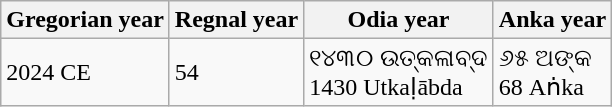<table class="wikitable">
<tr>
<th>Gregorian year</th>
<th>Regnal year</th>
<th>Odia year</th>
<th>Anka year</th>
</tr>
<tr>
<td>2024 CE</td>
<td>54</td>
<td>୧୪୩୦ ଉତ୍କଳାବ୍ଦ<br>1430 Utkaḷābda</td>
<td>୬୫ ଅଙ୍କ<br>68 Aṅka</td>
</tr>
</table>
